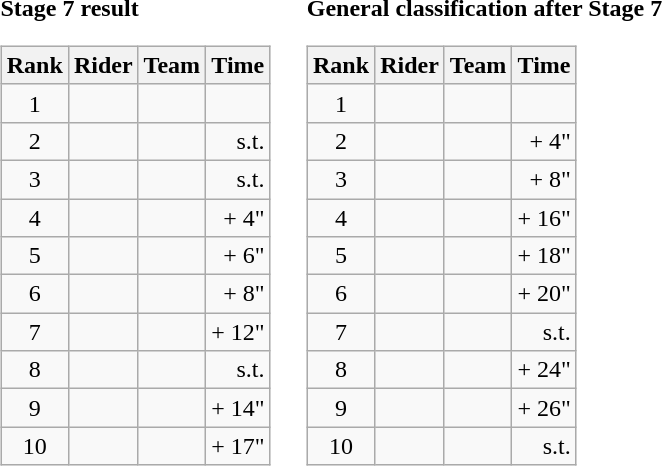<table>
<tr>
<td><strong>Stage 7 result</strong><br><table class="wikitable">
<tr>
<th scope="col">Rank</th>
<th scope="col">Rider</th>
<th scope="col">Team</th>
<th scope="col">Time</th>
</tr>
<tr>
<td style="text-align:center;">1</td>
<td></td>
<td></td>
<td style="text-align:right;"></td>
</tr>
<tr>
<td style="text-align:center;">2</td>
<td></td>
<td></td>
<td style="text-align:right;">s.t.</td>
</tr>
<tr>
<td style="text-align:center;">3</td>
<td></td>
<td></td>
<td style="text-align:right;">s.t.</td>
</tr>
<tr>
<td style="text-align:center;">4</td>
<td></td>
<td></td>
<td style="text-align:right;">+ 4"</td>
</tr>
<tr>
<td style="text-align:center;">5</td>
<td></td>
<td></td>
<td style="text-align:right;">+ 6"</td>
</tr>
<tr>
<td style="text-align:center;">6</td>
<td></td>
<td></td>
<td style="text-align:right;">+ 8"</td>
</tr>
<tr>
<td style="text-align:center;">7</td>
<td></td>
<td></td>
<td style="text-align:right;">+ 12"</td>
</tr>
<tr>
<td style="text-align:center;">8</td>
<td></td>
<td></td>
<td style="text-align:right;">s.t.</td>
</tr>
<tr>
<td style="text-align:center;">9</td>
<td></td>
<td></td>
<td style="text-align:right;">+ 14"</td>
</tr>
<tr>
<td style="text-align:center;">10</td>
<td></td>
<td></td>
<td style="text-align:right;">+ 17"</td>
</tr>
</table>
</td>
<td></td>
<td><strong>General classification after Stage 7</strong><br><table class="wikitable">
<tr>
<th scope="col">Rank</th>
<th scope="col">Rider</th>
<th scope="col">Team</th>
<th scope="col">Time</th>
</tr>
<tr>
<td style="text-align:center;">1</td>
<td></td>
<td></td>
<td style="text-align:right;"></td>
</tr>
<tr>
<td style="text-align:center;">2</td>
<td></td>
<td></td>
<td style="text-align:right;">+ 4"</td>
</tr>
<tr>
<td style="text-align:center;">3</td>
<td></td>
<td></td>
<td style="text-align:right;">+ 8"</td>
</tr>
<tr>
<td style="text-align:center;">4</td>
<td></td>
<td></td>
<td style="text-align:right;">+ 16"</td>
</tr>
<tr>
<td style="text-align:center;">5</td>
<td></td>
<td></td>
<td style="text-align:right;">+ 18"</td>
</tr>
<tr>
<td style="text-align:center;">6</td>
<td></td>
<td></td>
<td style="text-align:right;">+ 20"</td>
</tr>
<tr>
<td style="text-align:center;">7</td>
<td></td>
<td></td>
<td style="text-align:right;">s.t.</td>
</tr>
<tr>
<td style="text-align:center;">8</td>
<td></td>
<td></td>
<td style="text-align:right;">+ 24"</td>
</tr>
<tr>
<td style="text-align:center;">9</td>
<td></td>
<td></td>
<td style="text-align:right;">+ 26"</td>
</tr>
<tr>
<td style="text-align:center;">10</td>
<td></td>
<td></td>
<td style="text-align:right;">s.t.</td>
</tr>
</table>
</td>
</tr>
</table>
